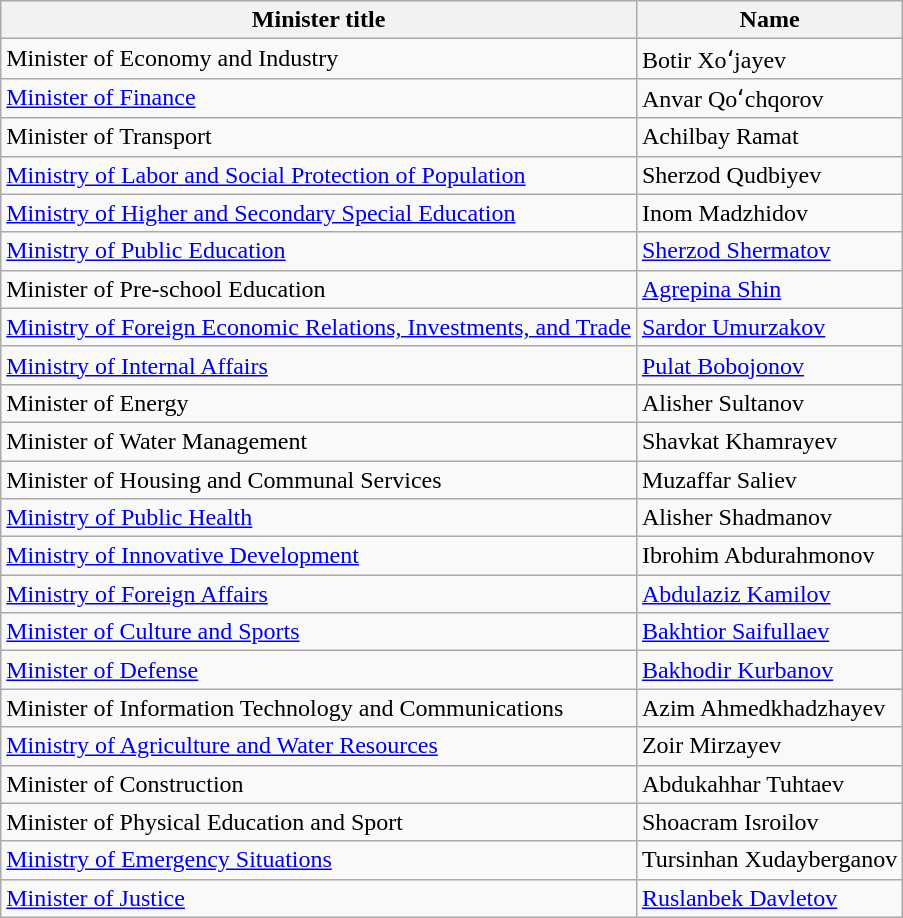<table class="wikitable">
<tr>
<th>Minister title</th>
<th>Name</th>
</tr>
<tr>
<td>Minister of Economy and Industry</td>
<td>Botir Xoʻjayev</td>
</tr>
<tr>
<td><a href='#'>Minister of Finance</a></td>
<td>Anvar Qoʻchqorov</td>
</tr>
<tr>
<td>Minister of Transport</td>
<td>Achilbay Ramat</td>
</tr>
<tr>
<td><a href='#'>Ministry of Labor and Social Protection of Population</a></td>
<td>Sherzod Qudbiyev</td>
</tr>
<tr>
<td><a href='#'>Ministry of Higher and Secondary Special Education</a></td>
<td>Inom Madzhidov</td>
</tr>
<tr>
<td><a href='#'>Ministry of Public Education</a></td>
<td><a href='#'>Sherzod Shermatov</a></td>
</tr>
<tr>
<td>Minister of Pre-school Education</td>
<td><a href='#'>Agrepina Shin</a></td>
</tr>
<tr>
<td><a href='#'>Ministry of Foreign Economic Relations, Investments, and Trade</a></td>
<td><a href='#'>Sardor Umurzakov</a></td>
</tr>
<tr>
<td><a href='#'>Ministry of Internal Affairs</a></td>
<td><a href='#'>Pulat Bobojonov</a></td>
</tr>
<tr>
<td>Minister of Energy</td>
<td>Alisher Sultanov</td>
</tr>
<tr>
<td>Minister of Water Management</td>
<td>Shavkat Khamrayev</td>
</tr>
<tr>
<td>Minister of Housing and Communal Services</td>
<td>Muzaffar Saliev</td>
</tr>
<tr>
<td><a href='#'>Ministry of Public Health</a></td>
<td>Alisher Shadmanov</td>
</tr>
<tr>
<td><a href='#'>Ministry of Innovative Development</a></td>
<td>Ibrohim Abdurahmonov</td>
</tr>
<tr>
<td><a href='#'>Ministry of Foreign Affairs</a></td>
<td><a href='#'>Abdulaziz Kamilov</a></td>
</tr>
<tr>
<td><a href='#'>Minister of Culture and Sports</a></td>
<td><a href='#'>Bakhtior Saifullaev</a></td>
</tr>
<tr>
<td><a href='#'>Minister of Defense</a></td>
<td><a href='#'>Bakhodir Kurbanov</a></td>
</tr>
<tr>
<td>Minister of Information Technology and Communications</td>
<td>Azim Ahmedkhadzhayev</td>
</tr>
<tr>
<td><a href='#'>Ministry of Agriculture and Water Resources</a></td>
<td>Zoir Mirzayev</td>
</tr>
<tr>
<td>Minister of Construction</td>
<td>Abdukahhar Tuhtaev</td>
</tr>
<tr>
<td>Minister of Physical Education and Sport</td>
<td>Shoacram Isroilov</td>
</tr>
<tr>
<td><a href='#'>Ministry of Emergency Situations</a></td>
<td>Tursinhan Xudayberganov</td>
</tr>
<tr>
<td><a href='#'>Minister of Justice</a></td>
<td><a href='#'>Ruslanbek Davletov</a></td>
</tr>
</table>
